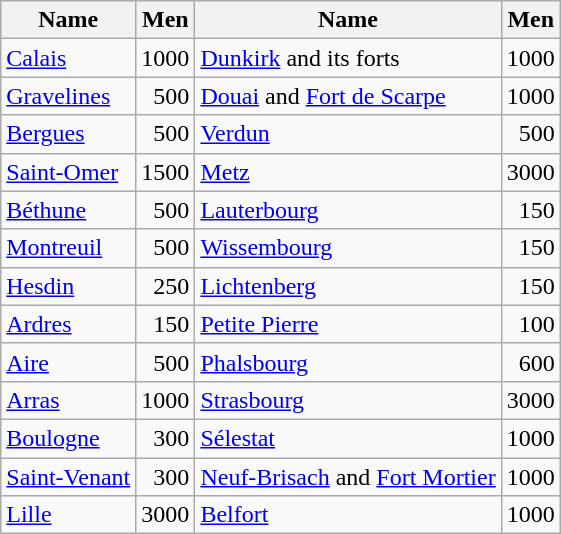<table class="wikitable" style="text-align:right; float: right;">
<tr align="center">
<th>Name</th>
<th>Men</th>
<th>Name</th>
<th>Men</th>
</tr>
<tr>
<td align="left"><a href='#'>Calais</a></td>
<td>1000</td>
<td align="left"><a href='#'>Dunkirk</a> and its forts</td>
<td>1000</td>
</tr>
<tr>
<td align="left"><a href='#'>Gravelines</a></td>
<td>500</td>
<td align="left"><a href='#'>Douai</a> and <a href='#'>Fort de Scarpe</a></td>
<td>1000</td>
</tr>
<tr>
<td align="left"><a href='#'>Bergues</a></td>
<td>500</td>
<td align="left"><a href='#'>Verdun</a></td>
<td>500</td>
</tr>
<tr>
<td align="left"><a href='#'>Saint-Omer</a></td>
<td>1500</td>
<td align="left"><a href='#'>Metz</a></td>
<td>3000</td>
</tr>
<tr>
<td align="left"><a href='#'>Béthune</a></td>
<td>500</td>
<td align="left"><a href='#'>Lauterbourg</a></td>
<td>150</td>
</tr>
<tr>
<td align="left"><a href='#'>Montreuil</a></td>
<td>500</td>
<td align="left"><a href='#'>Wissembourg</a></td>
<td>150</td>
</tr>
<tr>
<td align="left"><a href='#'>Hesdin</a></td>
<td>250</td>
<td align="left"><a href='#'>Lichtenberg</a></td>
<td>150</td>
</tr>
<tr>
<td align="left"><a href='#'>Ardres</a></td>
<td>150</td>
<td align="left"><a href='#'>Petite Pierre</a></td>
<td>100</td>
</tr>
<tr>
<td align="left"><a href='#'>Aire</a></td>
<td>500</td>
<td align="left"><a href='#'>Phalsbourg</a></td>
<td>600</td>
</tr>
<tr>
<td align="left"><a href='#'>Arras</a></td>
<td>1000</td>
<td align="left"><a href='#'>Strasbourg</a></td>
<td>3000</td>
</tr>
<tr>
<td align="left"><a href='#'>Boulogne</a></td>
<td>300</td>
<td align="left"><a href='#'>Sélestat</a></td>
<td>1000</td>
</tr>
<tr>
<td align="left"><a href='#'>Saint-Venant</a></td>
<td>300</td>
<td align="left"><a href='#'>Neuf-Brisach</a> and <a href='#'>Fort Mortier</a></td>
<td>1000</td>
</tr>
<tr>
<td align="left"><a href='#'>Lille</a></td>
<td>3000</td>
<td align="left"><a href='#'>Belfort</a></td>
<td>1000</td>
</tr>
</table>
